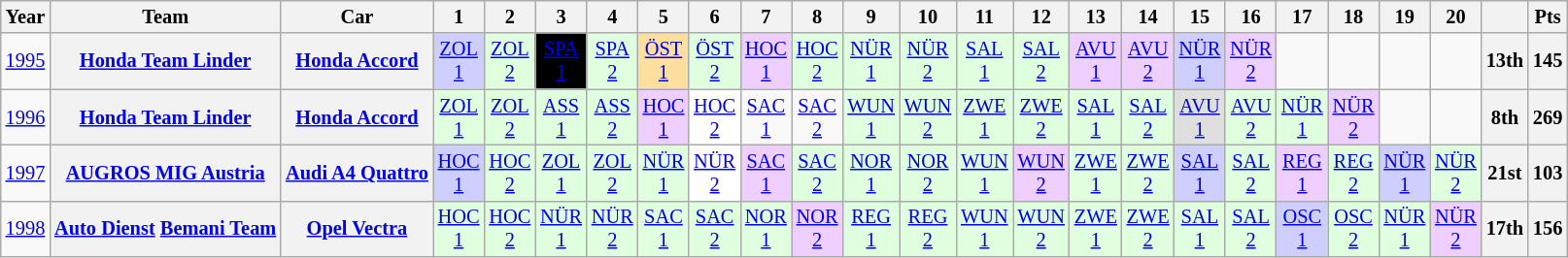<table class="wikitable" style="text-align:center; font-size:85%">
<tr>
<th>Year</th>
<th>Team</th>
<th>Car</th>
<th>1</th>
<th>2</th>
<th>3</th>
<th>4</th>
<th>5</th>
<th>6</th>
<th>7</th>
<th>8</th>
<th>9</th>
<th>10</th>
<th>11</th>
<th>12</th>
<th>13</th>
<th>14</th>
<th>15</th>
<th>16</th>
<th>17</th>
<th>18</th>
<th>19</th>
<th>20</th>
<th></th>
<th>Pts</th>
</tr>
<tr>
<td><a href='#'>1995</a></td>
<th><a href='#'>Honda Team Linder</a></th>
<th><a href='#'>Honda Accord</a></th>
<td style="background:#CFCFFF;"><a href='#'>ZOL<br>1</a><br></td>
<td style="background:#DFFFDF;"><a href='#'>ZOL<br>2</a><br></td>
<td style="background:#000; color:#fff;"><a href='#'><span>SPA<br>1</span></a><br></td>
<td style="background:#DFFFDF;"><a href='#'>SPA<br>2</a><br></td>
<td style="background:#FFDF9F;"><a href='#'>ÖST<br>1</a><br></td>
<td style="background:#DFFFDF;"><a href='#'>ÖST<br>2</a><br></td>
<td style="background:#EFCFFF;"><a href='#'>HOC<br>1</a><br></td>
<td style="background:#DFFFDF;"><a href='#'>HOC<br>2</a><br></td>
<td style="background:#DFFFDF;"><a href='#'>NÜR<br>1</a><br></td>
<td style="background:#DFFFDF;"><a href='#'>NÜR<br>2</a><br></td>
<td style="background:#DFFFDF;"><a href='#'>SAL<br>1</a><br></td>
<td style="background:#DFFFDF;"><a href='#'>SAL<br>2</a><br></td>
<td style="background:#EFCFFF;"><a href='#'>AVU<br>1</a><br></td>
<td style="background:#EFCFFF;"><a href='#'>AVU<br>2</a><br></td>
<td style="background:#CFCFFF;"><a href='#'>NÜR<br>1</a><br></td>
<td style="background:#EFCFFF;"><a href='#'>NÜR<br>2</a><br></td>
<td></td>
<td></td>
<td></td>
<td></td>
<th>13th</th>
<th>145</th>
</tr>
<tr>
<td><a href='#'>1996</a></td>
<th><a href='#'>Honda Team Linder</a></th>
<th><a href='#'>Honda Accord</a></th>
<td style="background:#DFFFDF;"><a href='#'>ZOL<br>1</a><br></td>
<td style="background:#DFFFDF;"><a href='#'>ZOL<br>2</a><br></td>
<td style="background:#DFFFDF;"><a href='#'>ASS<br>1</a><br></td>
<td style="background:#DFFFDF;"><a href='#'>ASS<br>2</a><br></td>
<td style="background:#EFCFFF;"><a href='#'>HOC<br>1</a><br></td>
<td style="background:#FFFFFF;"><a href='#'>HOC<br>2</a><br></td>
<td><a href='#'>SAC<br>1</a></td>
<td><a href='#'>SAC<br>2</a></td>
<td style="background:#DFFFDF;"><a href='#'>WUN<br>1</a><br></td>
<td style="background:#DFFFDF;"><a href='#'>WUN<br>2</a><br></td>
<td style="background:#DFFFDF;"><a href='#'>ZWE<br>1</a><br></td>
<td style="background:#DFFFDF;"><a href='#'>ZWE<br>2</a><br></td>
<td style="background:#DFFFDF;"><a href='#'>SAL<br>1</a><br></td>
<td style="background:#DFFFDF;"><a href='#'>SAL<br>2</a><br></td>
<td style="background:#DFDFDF;"><a href='#'>AVU<br>1</a><br></td>
<td style="background:#DFFFDF;"><a href='#'>AVU<br>2</a><br></td>
<td style="background:#DFFFDF;"><a href='#'>NÜR<br>1</a><br></td>
<td style="background:#EFCFFF;"><a href='#'>NÜR<br>2</a><br></td>
<td></td>
<td></td>
<th>8th</th>
<th>269</th>
</tr>
<tr>
<td><a href='#'>1997</a></td>
<th><a href='#'>AUGROS MIG Austria</a></th>
<th><a href='#'>Audi A4 Quattro</a></th>
<td style="background:#CFCFFF;"><a href='#'>HOC<br>1</a><br></td>
<td style="background:#DFFFDF;"><a href='#'>HOC<br>2</a><br></td>
<td style="background:#DFFFDF;"><a href='#'>ZOL<br>1</a><br></td>
<td style="background:#DFFFDF;"><a href='#'>ZOL<br>2</a><br></td>
<td style="background:#DFFFDF;"><a href='#'>NÜR<br>1</a><br></td>
<td style="background:#FFFFFF;"><a href='#'>NÜR<br>2</a><br></td>
<td style="background:#EFCFFF;"><a href='#'>SAC<br>1</a><br></td>
<td style="background:#DFFFDF;"><a href='#'>SAC<br>2</a><br></td>
<td style="background:#DFFFDF;"><a href='#'>NOR<br>1</a><br></td>
<td style="background:#DFFFDF;"><a href='#'>NOR<br>2</a><br></td>
<td style="background:#DFFFDF;"><a href='#'>WUN<br>1</a><br></td>
<td style="background:#EFCFFF;"><a href='#'>WUN<br>2</a><br></td>
<td style="background:#DFFFDF;"><a href='#'>ZWE<br>1</a><br></td>
<td style="background:#DFFFDF;"><a href='#'>ZWE<br>2</a><br></td>
<td style="background:#CFCFFF;"><a href='#'>SAL<br>1</a><br></td>
<td style="background:#DFFFDF;"><a href='#'>SAL<br>2</a><br></td>
<td style="background:#EFCFFF;"><a href='#'>REG<br>1</a><br></td>
<td style="background:#DFFFDF;"><a href='#'>REG<br>2</a><br></td>
<td style="background:#CFCFFF;"><a href='#'>NÜR<br>1</a><br></td>
<td style="background:#DFFFDF;"><a href='#'>NÜR<br>2</a><br></td>
<th>21st</th>
<th>103</th>
</tr>
<tr>
<td><a href='#'>1998</a></td>
<th><a href='#'>Auto Dienst</a> <a href='#'>Bemani Team</a></th>
<th><a href='#'>Opel Vectra</a></th>
<td style="background:#DFFFDF;"><a href='#'>HOC<br>1</a><br></td>
<td style="background:#DFFFDF;"><a href='#'>HOC<br>2</a><br></td>
<td style="background:#DFFFDF;"><a href='#'>NÜR<br>1</a><br></td>
<td style="background:#DFFFDF;"><a href='#'>NÜR<br>2</a><br></td>
<td style="background:#DFFFDF;"><a href='#'>SAC<br>1</a><br></td>
<td style="background:#DFFFDF;"><a href='#'>SAC<br>2</a><br></td>
<td style="background:#DFFFDF;"><a href='#'>NOR<br>1</a><br></td>
<td style="background:#EFCFFF;"><a href='#'>NOR<br>2</a><br></td>
<td style="background:#DFFFDF;"><a href='#'>REG<br>1</a><br></td>
<td style="background:#DFFFDF;"><a href='#'>REG<br>2</a><br></td>
<td style="background:#DFFFDF;"><a href='#'>WUN<br>1</a><br></td>
<td style="background:#DFFFDF;"><a href='#'>WUN<br>2</a><br></td>
<td style="background:#DFFFDF;"><a href='#'>ZWE<br>1</a><br></td>
<td style="background:#DFFFDF;"><a href='#'>ZWE<br>2</a><br></td>
<td style="background:#DFFFDF;"><a href='#'>SAL<br>1</a><br></td>
<td style="background:#DFFFDF;"><a href='#'>SAL<br>2</a><br></td>
<td style="background:#CFCFFF;"><a href='#'>OSC<br>1</a><br></td>
<td style="background:#DFFFDF;"><a href='#'>OSC<br>2</a><br></td>
<td style="background:#DFFFDF;"><a href='#'>NÜR<br>1</a><br></td>
<td style="background:#EFCFFF;"><a href='#'>NÜR<br>2</a><br></td>
<th>17th</th>
<th>156</th>
</tr>
</table>
